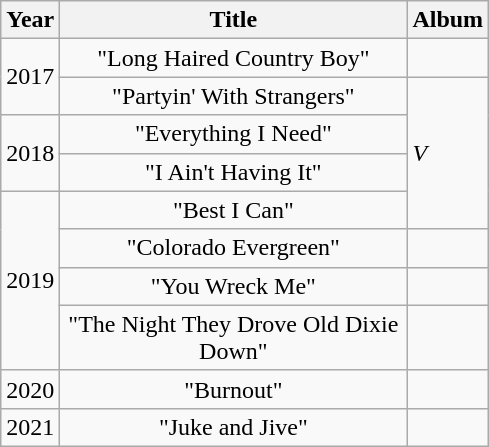<table class="wikitable plainrowheaders" style="text-align:center;">
<tr>
<th>Year</th>
<th style="width:14em;">Title</th>
<th>Album</th>
</tr>
<tr>
<td rowspan="2">2017</td>
<td scope="row">"Long Haired Country Boy"</td>
<td style="text-align:left;"></td>
</tr>
<tr>
<td scope="row">"Partyin' With Strangers"</td>
<td rowspan="4" style="text-align:left;"><em>V</em></td>
</tr>
<tr>
<td rowspan="2">2018</td>
<td scope="row">"Everything I Need"</td>
</tr>
<tr>
<td scope="row">"I Ain't Having It"</td>
</tr>
<tr>
<td rowspan="4">2019</td>
<td>"Best I Can"</td>
</tr>
<tr>
<td>"Colorado Evergreen"</td>
<td></td>
</tr>
<tr>
<td>"You Wreck Me"</td>
<td></td>
</tr>
<tr>
<td>"The Night They Drove Old Dixie Down"</td>
<td></td>
</tr>
<tr>
<td>2020</td>
<td>"Burnout"</td>
<td></td>
</tr>
<tr>
<td>2021</td>
<td>"Juke and Jive"</td>
<td></td>
</tr>
</table>
